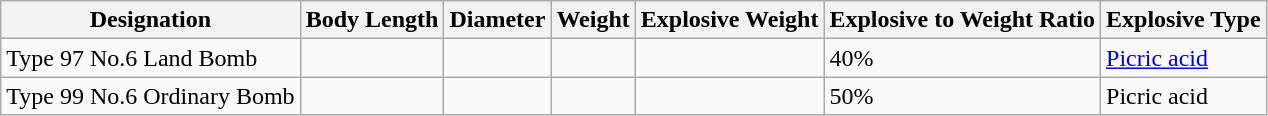<table class="wikitable">
<tr>
<th>Designation</th>
<th>Body Length</th>
<th>Diameter</th>
<th>Weight</th>
<th>Explosive Weight</th>
<th>Explosive to Weight Ratio</th>
<th>Explosive Type</th>
</tr>
<tr>
<td>Type 97 No.6 Land Bomb</td>
<td></td>
<td></td>
<td></td>
<td></td>
<td>40%</td>
<td><a href='#'>Picric acid</a></td>
</tr>
<tr>
<td>Type 99 No.6 Ordinary Bomb</td>
<td></td>
<td></td>
<td></td>
<td></td>
<td>50%</td>
<td>Picric acid</td>
</tr>
</table>
